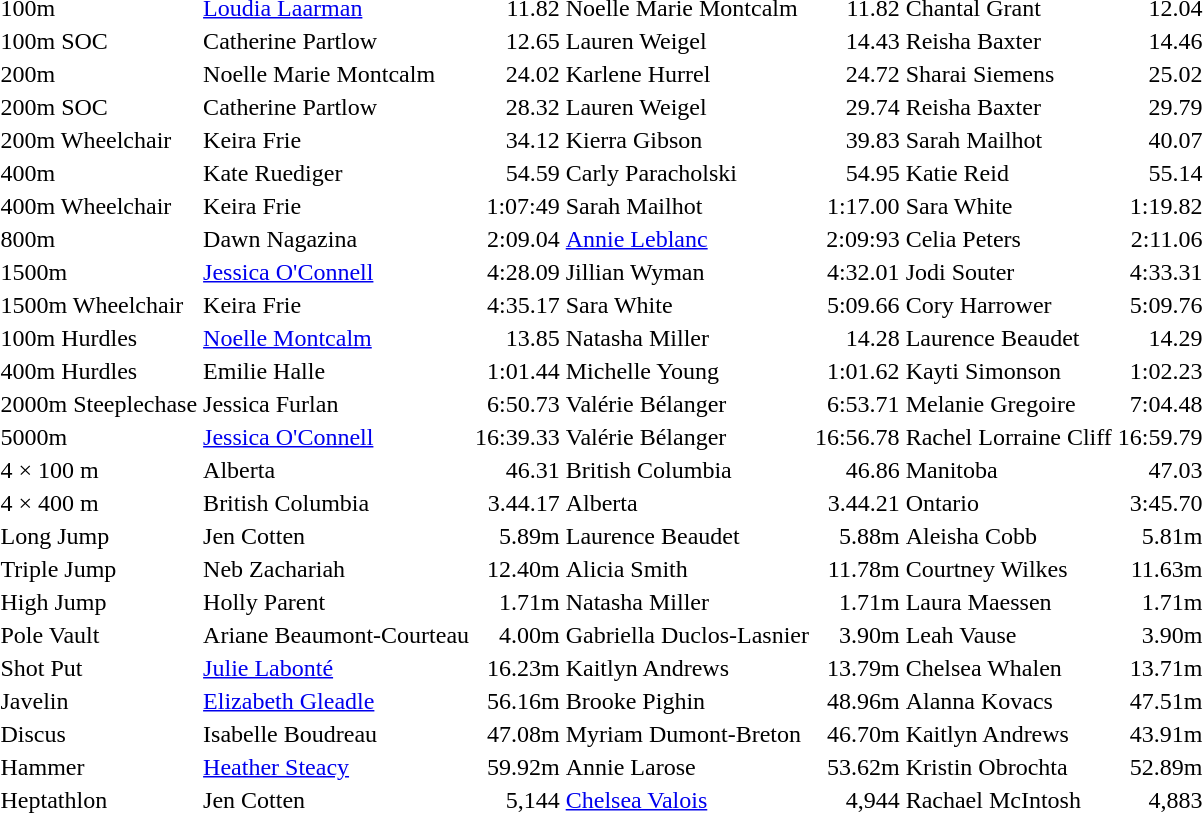<table>
<tr>
<td>100m</td>
<td> <a href='#'>Loudia Laarman</a></td>
<td align="right">11.82</td>
<td> Noelle Marie Montcalm</td>
<td align="right">11.82</td>
<td> Chantal Grant</td>
<td align="right">12.04</td>
</tr>
<tr>
<td>100m SOC</td>
<td> Catherine Partlow</td>
<td align="right">12.65</td>
<td> Lauren Weigel</td>
<td align="right">14.43</td>
<td> Reisha Baxter</td>
<td align="right">14.46</td>
</tr>
<tr>
<td>200m</td>
<td> Noelle Marie Montcalm</td>
<td align="right">24.02</td>
<td> Karlene Hurrel</td>
<td align="right">24.72</td>
<td> Sharai Siemens</td>
<td align="right">25.02</td>
</tr>
<tr>
<td>200m SOC</td>
<td> Catherine Partlow</td>
<td align="right">28.32</td>
<td> Lauren Weigel</td>
<td align="right">29.74</td>
<td> Reisha Baxter</td>
<td align="right">29.79</td>
</tr>
<tr>
<td>200m Wheelchair</td>
<td> Keira Frie</td>
<td align="right">34.12</td>
<td> Kierra Gibson</td>
<td align="right">39.83</td>
<td> Sarah Mailhot</td>
<td align="right">40.07</td>
</tr>
<tr>
<td>400m</td>
<td> Kate Ruediger</td>
<td align="right">54.59</td>
<td> Carly Paracholski</td>
<td align="right">54.95</td>
<td> Katie Reid</td>
<td align="right">55.14</td>
</tr>
<tr>
<td>400m Wheelchair</td>
<td> Keira Frie</td>
<td align="right">1:07:49</td>
<td> Sarah Mailhot</td>
<td align="right">1:17.00</td>
<td> Sara White</td>
<td align="right">1:19.82</td>
</tr>
<tr>
<td>800m</td>
<td> Dawn Nagazina</td>
<td align="right">2:09.04</td>
<td> <a href='#'>Annie Leblanc</a></td>
<td align="right">2:09:93</td>
<td> Celia Peters</td>
<td align="right">2:11.06</td>
</tr>
<tr>
<td>1500m</td>
<td> <a href='#'>Jessica O'Connell</a></td>
<td align="right">4:28.09</td>
<td> Jillian Wyman</td>
<td align="right">4:32.01</td>
<td> Jodi Souter</td>
<td align="right">4:33.31</td>
</tr>
<tr>
<td>1500m Wheelchair</td>
<td> Keira Frie</td>
<td align="right">4:35.17</td>
<td> Sara White</td>
<td align="right">5:09.66</td>
<td>  Cory Harrower</td>
<td align="right">5:09.76</td>
</tr>
<tr>
<td>100m Hurdles</td>
<td> <a href='#'>Noelle Montcalm</a></td>
<td align="right">13.85</td>
<td> Natasha Miller</td>
<td align="right">14.28</td>
<td> Laurence Beaudet</td>
<td align="right">14.29</td>
</tr>
<tr>
<td>400m Hurdles</td>
<td> Emilie Halle</td>
<td align="right">1:01.44</td>
<td> Michelle Young</td>
<td align="right">1:01.62</td>
<td> Kayti Simonson</td>
<td align="right">1:02.23</td>
</tr>
<tr>
<td>2000m Steeplechase</td>
<td> Jessica Furlan</td>
<td align="right">6:50.73</td>
<td> Valérie Bélanger</td>
<td align="right">6:53.71</td>
<td> Melanie Gregoire</td>
<td align="right">7:04.48</td>
</tr>
<tr>
<td>5000m</td>
<td> <a href='#'>Jessica O'Connell</a></td>
<td align="right">16:39.33</td>
<td> Valérie Bélanger</td>
<td align="right">16:56.78</td>
<td> Rachel Lorraine Cliff</td>
<td align="right">16:59.79</td>
</tr>
<tr>
<td>4 × 100 m</td>
<td> Alberta</td>
<td align="right">46.31</td>
<td> British Columbia</td>
<td align="right">46.86</td>
<td> Manitoba</td>
<td align="right">47.03</td>
</tr>
<tr>
<td>4 × 400 m</td>
<td> British Columbia</td>
<td align="right">3.44.17</td>
<td> Alberta</td>
<td align="right">3.44.21</td>
<td> Ontario</td>
<td align="right">3:45.70</td>
</tr>
<tr>
<td>Long Jump</td>
<td> Jen Cotten</td>
<td align="right">5.89m</td>
<td> Laurence Beaudet</td>
<td align="right">5.88m</td>
<td> Aleisha Cobb</td>
<td align="right">5.81m</td>
</tr>
<tr>
<td>Triple Jump</td>
<td> Neb Zachariah</td>
<td align="right">12.40m</td>
<td> Alicia Smith</td>
<td align="right">11.78m</td>
<td> Courtney Wilkes</td>
<td align="right">11.63m</td>
</tr>
<tr>
<td>High Jump</td>
<td> Holly Parent</td>
<td align="right">1.71m</td>
<td> Natasha Miller</td>
<td align="right">1.71m</td>
<td> Laura Maessen</td>
<td align="right">1.71m</td>
</tr>
<tr>
<td>Pole Vault</td>
<td> Ariane Beaumont-Courteau</td>
<td align="right">4.00m</td>
<td> Gabriella Duclos-Lasnier</td>
<td align="right">3.90m</td>
<td> Leah Vause</td>
<td align="right">3.90m</td>
</tr>
<tr>
<td>Shot Put</td>
<td> <a href='#'>Julie Labonté</a></td>
<td align="right">16.23m</td>
<td> Kaitlyn Andrews</td>
<td align="right">13.79m</td>
<td> Chelsea Whalen</td>
<td align="right">13.71m</td>
</tr>
<tr>
<td>Javelin</td>
<td> <a href='#'>Elizabeth Gleadle</a></td>
<td align="right">56.16m</td>
<td> Brooke Pighin</td>
<td align="right">48.96m</td>
<td> Alanna Kovacs</td>
<td align="right">47.51m</td>
</tr>
<tr>
<td>Discus</td>
<td> Isabelle Boudreau</td>
<td align="right">47.08m</td>
<td> Myriam Dumont-Breton</td>
<td align="right">46.70m</td>
<td> Kaitlyn Andrews</td>
<td align="right">43.91m</td>
</tr>
<tr>
<td>Hammer</td>
<td> <a href='#'>Heather Steacy</a></td>
<td align="right">59.92m</td>
<td> Annie Larose</td>
<td align="right">53.62m</td>
<td> Kristin Obrochta</td>
<td align="right">52.89m</td>
</tr>
<tr>
<td>Heptathlon</td>
<td> Jen Cotten</td>
<td align="right">5,144</td>
<td> <a href='#'>Chelsea Valois</a></td>
<td align="right">4,944</td>
<td> Rachael McIntosh</td>
<td align="right">4,883</td>
</tr>
</table>
